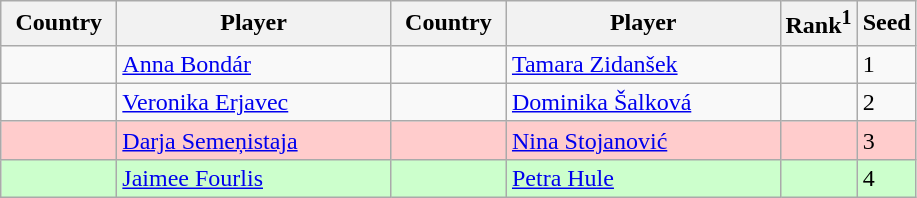<table class="sortable wikitable">
<tr>
<th width="70">Country</th>
<th width="175">Player</th>
<th width="70">Country</th>
<th width="175">Player</th>
<th>Rank<sup>1</sup></th>
<th>Seed</th>
</tr>
<tr>
<td></td>
<td><a href='#'>Anna Bondár</a></td>
<td></td>
<td><a href='#'>Tamara Zidanšek</a></td>
<td></td>
<td>1</td>
</tr>
<tr>
<td></td>
<td><a href='#'>Veronika Erjavec</a></td>
<td></td>
<td><a href='#'>Dominika Šalková</a></td>
<td></td>
<td>2</td>
</tr>
<tr style="background:#fcc;">
<td></td>
<td><a href='#'>Darja Semeņistaja</a></td>
<td></td>
<td><a href='#'>Nina Stojanović</a></td>
<td></td>
<td>3</td>
</tr>
<tr style="background:#cfc;">
<td></td>
<td><a href='#'>Jaimee Fourlis</a></td>
<td></td>
<td><a href='#'>Petra Hule</a></td>
<td></td>
<td>4</td>
</tr>
</table>
